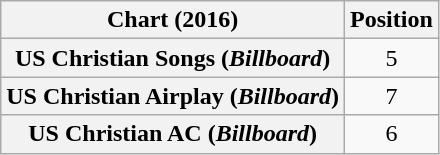<table class="wikitable sortable plainrowheaders" style="text-align:center;">
<tr>
<th>Chart (2016)</th>
<th>Position</th>
</tr>
<tr>
<th scope="row">US Christian Songs (<em>Billboard</em>)</th>
<td>5</td>
</tr>
<tr>
<th scope="row">US Christian Airplay (<em>Billboard</em>)</th>
<td>7</td>
</tr>
<tr>
<th scope="row">US Christian AC (<em>Billboard</em>)</th>
<td>6</td>
</tr>
</table>
